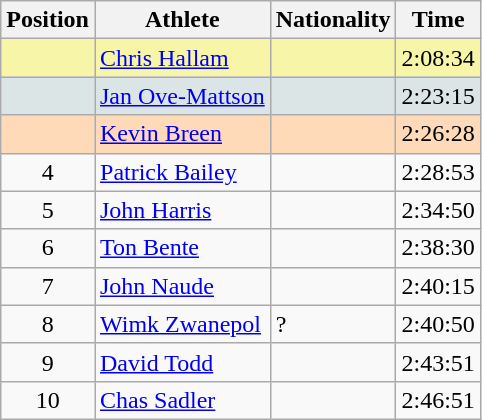<table class="wikitable sortable">
<tr>
<th>Position</th>
<th>Athlete</th>
<th>Nationality</th>
<th>Time</th>
</tr>
<tr bgcolor="#F7F6A8">
<td align=center></td>
<td><a href='#'>Chris Hallam</a></td>
<td></td>
<td>2:08:34</td>
</tr>
<tr bgcolor="#DCE5E5">
<td align=center></td>
<td><a href='#'>Jan Ove-Mattson</a></td>
<td></td>
<td>2:23:15</td>
</tr>
<tr bgcolor="#FFDAB9">
<td align=center></td>
<td><a href='#'>Kevin Breen</a></td>
<td></td>
<td>2:26:28</td>
</tr>
<tr>
<td align=center>4</td>
<td><a href='#'>Patrick Bailey</a></td>
<td></td>
<td>2:28:53</td>
</tr>
<tr>
<td align=center>5</td>
<td><a href='#'>John Harris</a></td>
<td></td>
<td>2:34:50</td>
</tr>
<tr>
<td align=center>6</td>
<td><a href='#'>Ton Bente</a></td>
<td></td>
<td>2:38:30</td>
</tr>
<tr>
<td align=center>7</td>
<td><a href='#'>John Naude</a></td>
<td></td>
<td>2:40:15</td>
</tr>
<tr>
<td align=center>8</td>
<td><a href='#'>Wimk Zwanepol</a></td>
<td>?</td>
<td>2:40:50</td>
</tr>
<tr>
<td align=center>9</td>
<td><a href='#'>David Todd</a></td>
<td></td>
<td>2:43:51</td>
</tr>
<tr>
<td align=center>10</td>
<td><a href='#'>Chas Sadler</a></td>
<td></td>
<td>2:46:51</td>
</tr>
</table>
